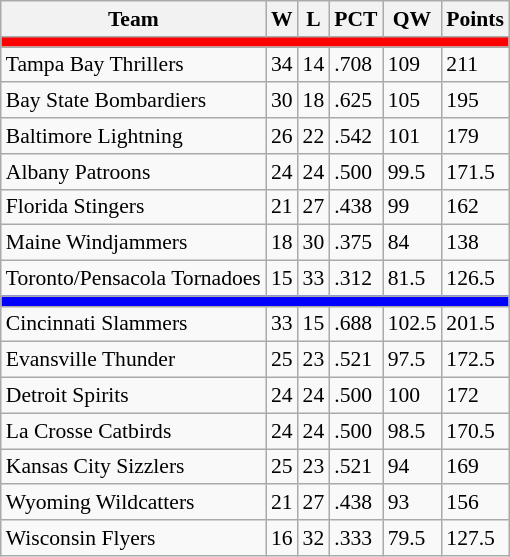<table class="wikitable" style="font-size:90%">
<tr>
<th>Team</th>
<th>W</th>
<th>L</th>
<th>PCT</th>
<th>QW</th>
<th>Points</th>
</tr>
<tr>
<th style="background:red" colspan="6"></th>
</tr>
<tr>
<td>Tampa Bay Thrillers</td>
<td>34</td>
<td>14</td>
<td>.708</td>
<td>109</td>
<td>211</td>
</tr>
<tr>
<td>Bay State Bombardiers</td>
<td>30</td>
<td>18</td>
<td>.625</td>
<td>105</td>
<td>195</td>
</tr>
<tr>
<td>Baltimore Lightning</td>
<td>26</td>
<td>22</td>
<td>.542</td>
<td>101</td>
<td>179</td>
</tr>
<tr>
<td>Albany Patroons</td>
<td>24</td>
<td>24</td>
<td>.500</td>
<td>99.5</td>
<td>171.5</td>
</tr>
<tr>
<td>Florida Stingers</td>
<td>21</td>
<td>27</td>
<td>.438</td>
<td>99</td>
<td>162</td>
</tr>
<tr>
<td>Maine Windjammers</td>
<td>18</td>
<td>30</td>
<td>.375</td>
<td>84</td>
<td>138</td>
</tr>
<tr>
<td>Toronto/Pensacola Tornadoes</td>
<td>15</td>
<td>33</td>
<td>.312</td>
<td>81.5</td>
<td>126.5</td>
</tr>
<tr>
<th style="background:blue" colspan="6"></th>
</tr>
<tr>
<td>Cincinnati Slammers</td>
<td>33</td>
<td>15</td>
<td>.688</td>
<td>102.5</td>
<td>201.5</td>
</tr>
<tr>
<td>Evansville Thunder</td>
<td>25</td>
<td>23</td>
<td>.521</td>
<td>97.5</td>
<td>172.5</td>
</tr>
<tr>
<td>Detroit Spirits</td>
<td>24</td>
<td>24</td>
<td>.500</td>
<td>100</td>
<td>172</td>
</tr>
<tr>
<td>La Crosse Catbirds</td>
<td>24</td>
<td>24</td>
<td>.500</td>
<td>98.5</td>
<td>170.5</td>
</tr>
<tr>
<td>Kansas City Sizzlers</td>
<td>25</td>
<td>23</td>
<td>.521</td>
<td>94</td>
<td>169</td>
</tr>
<tr>
<td>Wyoming Wildcatters</td>
<td>21</td>
<td>27</td>
<td>.438</td>
<td>93</td>
<td>156</td>
</tr>
<tr>
<td>Wisconsin Flyers</td>
<td>16</td>
<td>32</td>
<td>.333</td>
<td>79.5</td>
<td>127.5</td>
</tr>
</table>
